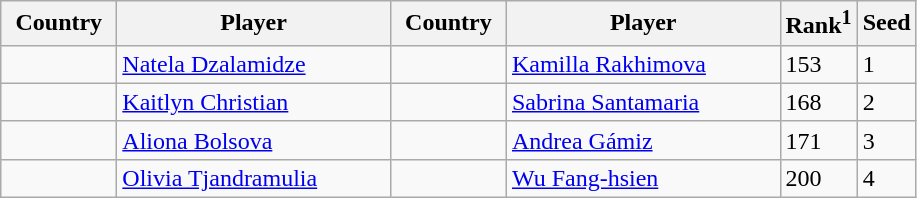<table class="sortable wikitable">
<tr>
<th width="70">Country</th>
<th width="175">Player</th>
<th width="70">Country</th>
<th width="175">Player</th>
<th>Rank<sup>1</sup></th>
<th>Seed</th>
</tr>
<tr>
<td></td>
<td><a href='#'>Natela Dzalamidze</a></td>
<td></td>
<td><a href='#'>Kamilla Rakhimova</a></td>
<td>153</td>
<td>1</td>
</tr>
<tr>
<td></td>
<td><a href='#'>Kaitlyn Christian</a></td>
<td></td>
<td><a href='#'>Sabrina Santamaria</a></td>
<td>168</td>
<td>2</td>
</tr>
<tr>
<td></td>
<td><a href='#'>Aliona Bolsova</a></td>
<td></td>
<td><a href='#'>Andrea Gámiz</a></td>
<td>171</td>
<td>3</td>
</tr>
<tr>
<td></td>
<td><a href='#'>Olivia Tjandramulia</a></td>
<td></td>
<td><a href='#'>Wu Fang-hsien</a></td>
<td>200</td>
<td>4</td>
</tr>
</table>
